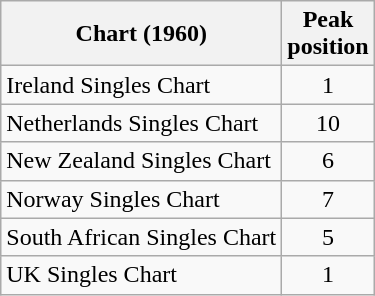<table class="wikitable sortable">
<tr>
<th align="left">Chart (1960)</th>
<th style="text-align:center;">Peak<br>position</th>
</tr>
<tr>
<td align="left">Ireland Singles Chart</td>
<td style="text-align:center;">1</td>
</tr>
<tr>
<td align="left">Netherlands Singles Chart</td>
<td style="text-align:center;">10</td>
</tr>
<tr>
<td align="left">New Zealand Singles Chart</td>
<td style="text-align:center;">6</td>
</tr>
<tr>
<td align="left">Norway Singles Chart</td>
<td style="text-align:center;">7</td>
</tr>
<tr>
<td align="left">South African Singles Chart</td>
<td style="text-align:center;">5</td>
</tr>
<tr>
<td align="left">UK Singles Chart</td>
<td style="text-align:center;">1</td>
</tr>
</table>
